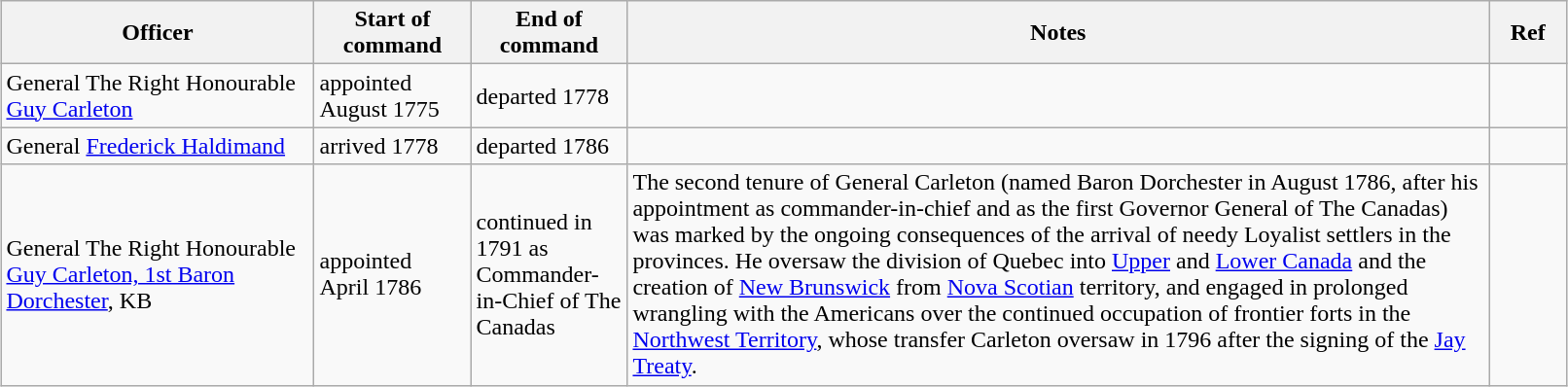<table class="wikitable" width="85%" style="margin: 1em auto 1em auto">
<tr>
<th bgcolor="#f9f9f9" width=20%>Officer</th>
<th bgcolor="#f9f9f9" width=10%>Start of command</th>
<th bgcolor="#f9f9f9" width=10%>End of command</th>
<th bgcolor="#f9f9f9">Notes</th>
<th bgcolor="#f9f9f9" width=5%>Ref</th>
</tr>
<tr>
<td>General The Right Honourable <a href='#'>Guy Carleton</a></td>
<td>appointed August 1775</td>
<td>departed 1778</td>
<td></td>
<td></td>
</tr>
<tr>
<td>General <a href='#'>Frederick Haldimand</a></td>
<td>arrived 1778</td>
<td>departed 1786</td>
<td></td>
<td></td>
</tr>
<tr>
<td>General The Right Honourable <a href='#'>Guy Carleton, 1st Baron Dorchester</a>, KB</td>
<td>appointed April 1786</td>
<td>continued in 1791 as Commander-in-Chief of The Canadas</td>
<td>The second tenure of General Carleton (named Baron Dorchester in August 1786, after his appointment as commander-in-chief and as the first Governor General of The Canadas) was marked by the ongoing consequences of the arrival of needy Loyalist settlers in the provinces.  He oversaw the division of Quebec into <a href='#'>Upper</a> and <a href='#'>Lower Canada</a> and the creation of <a href='#'>New Brunswick</a> from <a href='#'>Nova Scotian</a> territory, and engaged in prolonged wrangling with the Americans over the continued occupation of frontier forts in the <a href='#'>Northwest Territory</a>, whose transfer Carleton oversaw in 1796 after the signing of the <a href='#'>Jay Treaty</a>.</td>
<td></td>
</tr>
</table>
